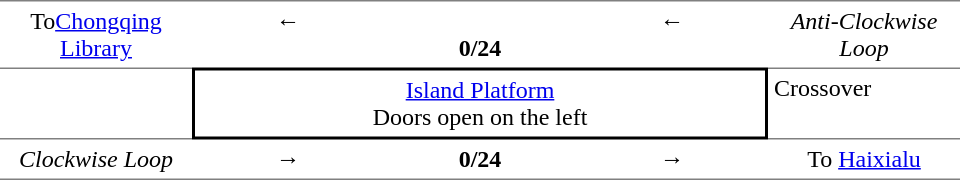<table table border=0 cellspacing=0 cellpadding=4>
<tr>
<td style="border-top:solid 1px gray;" width=120 valign=top align=center>To<a href='#'>Chongqing Library</a></td>
<td style="border-top:solid 1px gray;" width=120 valign=top align=center>←</td>
<th style="border-top:solid 1px gray;" width=120 valign=top align=center><span><br>0/24</span></th>
<td style="border-top:solid 1px gray;" width=120 valign=top align=center>←</td>
<td style="border-top:solid 1px gray;" width=120 valign=top align=center><em>Anti-Clockwise Loop</em></td>
</tr>
<tr>
<td style="border-top:solid 1px gray;border-bottom:solid 1px gray;" width=120 valign=top align=center></td>
<td style="border-top:solid 2px black;border-right:solid 2px black;border-left:solid 2px black;border-bottom:solid 2px black;" colspan=3 align=center><a href='#'>Island Platform</a><br>Doors open on the left</td>
<td style="border-top:solid 1px gray;border-bottom:solid 1px gray;" width=120 valign=top>Crossover</td>
<td></td>
</tr>
<tr>
<td style="border-bottom:solid 1px gray;" valign=top align=center><em>Clockwise Loop</em></td>
<td style="border-bottom:solid 1px gray;" width=120 valign=top align=center>→</td>
<th style="border-bottom:solid 1px gray;" colspan=1 valign=top align=center><span>0/24<br></span></th>
<td style="border-bottom:solid 1px gray;" width=120 valign=top align=center>→</td>
<td style="border-bottom:solid 1px gray;"  valign=top align=center>To  <a href='#'>Haixialu</a></td>
</tr>
</table>
